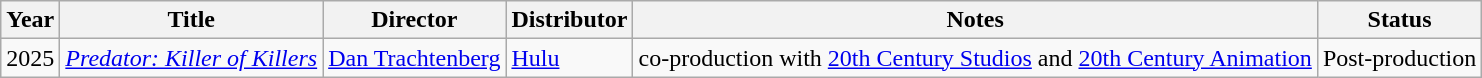<table class="wikitable sortable">
<tr>
<th>Year</th>
<th>Title</th>
<th>Director</th>
<th>Distributor</th>
<th>Notes</th>
<th>Status</th>
</tr>
<tr>
<td>2025</td>
<td><em><a href='#'>Predator: Killer of Killers</a></em></td>
<td><a href='#'>Dan Trachtenberg</a></td>
<td><a href='#'>Hulu</a></td>
<td>co-production with <a href='#'>20th Century Studios</a> and <a href='#'>20th Century Animation</a></td>
<td>Post-production</td>
</tr>
</table>
